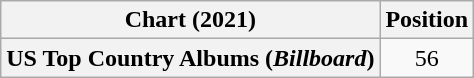<table class="wikitable plainrowheaders" style="text-align:center">
<tr>
<th scope="col">Chart (2021)</th>
<th scope="col">Position</th>
</tr>
<tr>
<th scope="row">US Top Country Albums (<em>Billboard</em>)</th>
<td>56</td>
</tr>
</table>
